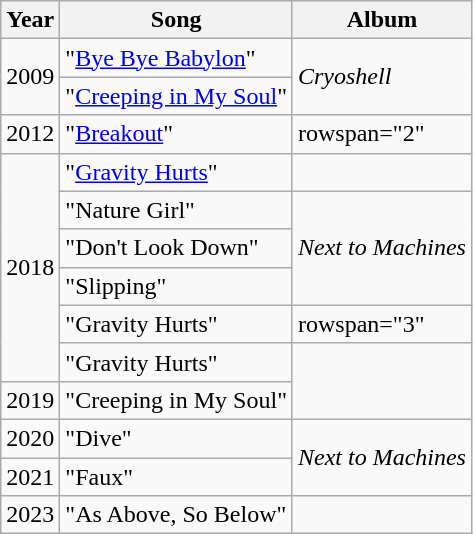<table class="wikitable">
<tr>
<th>Year</th>
<th>Song</th>
<th>Album</th>
</tr>
<tr>
<td rowspan="2">2009</td>
<td>"<a href='#'>Bye Bye Babylon</a>"</td>
<td rowspan="2"><em>Cryoshell</em></td>
</tr>
<tr>
<td>"<a href='#'>Creeping in My Soul</a>"</td>
</tr>
<tr>
<td>2012</td>
<td>"<a href='#'>Breakout</a>"</td>
<td>rowspan="2" </td>
</tr>
<tr>
<td rowspan="6">2018</td>
<td>"<a href='#'>Gravity Hurts</a>" </td>
</tr>
<tr>
<td>"Nature Girl"</td>
<td rowspan="3"><em>Next to Machines</em></td>
</tr>
<tr>
<td>"Don't Look Down"</td>
</tr>
<tr>
<td>"Slipping"</td>
</tr>
<tr>
<td>"Gravity Hurts" </td>
<td>rowspan="3" </td>
</tr>
<tr>
<td>"Gravity Hurts" </td>
</tr>
<tr>
<td>2019</td>
<td>"Creeping in My Soul" </td>
</tr>
<tr>
<td>2020</td>
<td>"Dive"</td>
<td rowspan="2"><em>Next to Machines</em></td>
</tr>
<tr>
<td>2021</td>
<td>"Faux"</td>
</tr>
<tr>
<td>2023</td>
<td>"As Above, So Below" </td>
<td></td>
</tr>
</table>
